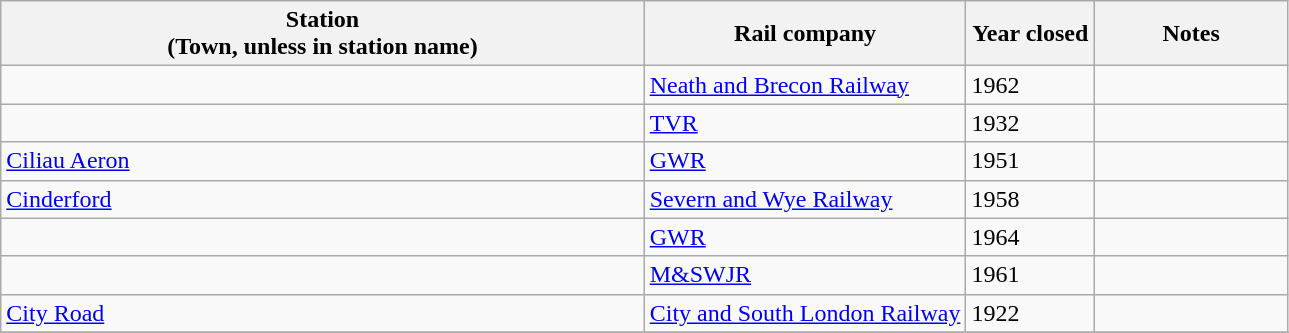<table class="wikitable sortable">
<tr>
<th style="width:50%">Station<br>(Town, unless in station name)</th>
<th style="width:25%">Rail company</th>
<th style="width:10%">Year closed</th>
<th style="width:20%">Notes</th>
</tr>
<tr>
<td></td>
<td><a href='#'>Neath and Brecon Railway</a></td>
<td>1962</td>
<td></td>
</tr>
<tr>
<td></td>
<td><a href='#'>TVR</a></td>
<td>1932</td>
</tr>
<tr>
<td><a href='#'>Ciliau Aeron</a></td>
<td><a href='#'>GWR</a></td>
<td>1951</td>
<td></td>
</tr>
<tr>
<td><a href='#'>Cinderford</a></td>
<td><a href='#'>Severn and Wye Railway</a></td>
<td>1958</td>
<td></td>
</tr>
<tr>
<td></td>
<td><a href='#'>GWR</a></td>
<td>1964</td>
<td></td>
</tr>
<tr>
<td></td>
<td><a href='#'>M&SWJR</a></td>
<td>1961</td>
<td></td>
</tr>
<tr>
<td><a href='#'>City Road</a></td>
<td><a href='#'>City and South London Railway</a></td>
<td>1922</td>
<td></td>
</tr>
<tr>
</tr>
</table>
